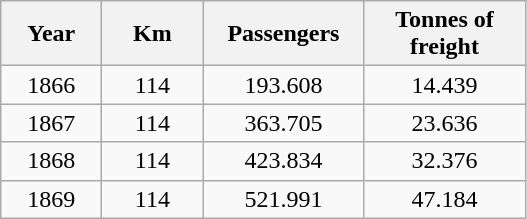<table class="wikitable" style="text-align:center">
<tr>
<th style="width:60px">Year</th>
<th style="width:60px">Km</th>
<th style="width:100px">Passengers</th>
<th style="width:100px">Tonnes of freight</th>
</tr>
<tr>
<td>1866</td>
<td>114</td>
<td>193.608</td>
<td>14.439</td>
</tr>
<tr>
<td>1867</td>
<td>114</td>
<td>363.705</td>
<td>23.636</td>
</tr>
<tr>
<td>1868</td>
<td>114</td>
<td>423.834</td>
<td>32.376</td>
</tr>
<tr>
<td>1869</td>
<td>114</td>
<td>521.991</td>
<td>47.184</td>
</tr>
</table>
